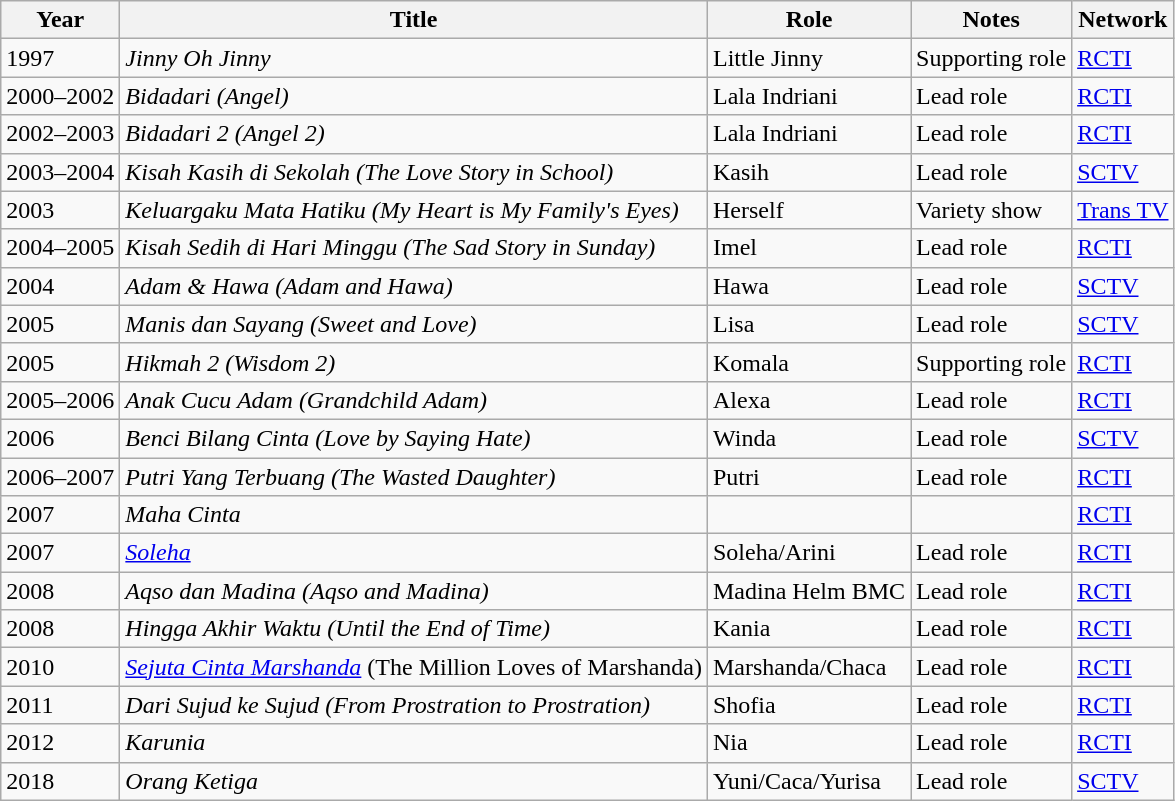<table class="wikitable">
<tr>
<th>Year</th>
<th>Title</th>
<th>Role</th>
<th>Notes</th>
<th>Network</th>
</tr>
<tr>
<td>1997</td>
<td><em>Jinny Oh Jinny</em></td>
<td>Little Jinny</td>
<td>Supporting role</td>
<td><a href='#'>RCTI</a></td>
</tr>
<tr>
<td>2000–2002</td>
<td><em>Bidadari (Angel)</em></td>
<td>Lala Indriani</td>
<td>Lead role</td>
<td><a href='#'>RCTI</a></td>
</tr>
<tr>
<td>2002–2003</td>
<td><em>Bidadari 2 (Angel 2)</em></td>
<td>Lala Indriani</td>
<td>Lead role</td>
<td><a href='#'>RCTI</a></td>
</tr>
<tr>
<td>2003–2004</td>
<td><em>Kisah Kasih di Sekolah (The Love Story in School)</em></td>
<td>Kasih</td>
<td>Lead role</td>
<td><a href='#'>SCTV</a></td>
</tr>
<tr>
<td>2003</td>
<td><em>Keluargaku Mata Hatiku (My Heart is My Family's Eyes)</em></td>
<td>Herself</td>
<td>Variety show</td>
<td><a href='#'>Trans TV</a></td>
</tr>
<tr>
<td>2004–2005</td>
<td><em>Kisah Sedih di Hari Minggu (The Sad Story in Sunday)</em></td>
<td>Imel</td>
<td>Lead role</td>
<td><a href='#'>RCTI</a></td>
</tr>
<tr>
<td>2004</td>
<td><em>Adam & Hawa (Adam and Hawa)</em></td>
<td>Hawa</td>
<td>Lead role</td>
<td><a href='#'>SCTV</a></td>
</tr>
<tr>
<td>2005</td>
<td><em>Manis dan Sayang (Sweet and Love)</em></td>
<td>Lisa</td>
<td>Lead role</td>
<td><a href='#'>SCTV</a></td>
</tr>
<tr>
<td>2005</td>
<td><em>Hikmah 2 (Wisdom 2)</em></td>
<td>Komala</td>
<td>Supporting role</td>
<td><a href='#'>RCTI</a></td>
</tr>
<tr>
<td>2005–2006</td>
<td><em>Anak Cucu Adam (Grandchild Adam)</em></td>
<td>Alexa</td>
<td>Lead role</td>
<td><a href='#'>RCTI</a></td>
</tr>
<tr>
<td>2006</td>
<td><em>Benci Bilang Cinta (Love by Saying Hate)</em></td>
<td>Winda</td>
<td>Lead role</td>
<td><a href='#'>SCTV</a></td>
</tr>
<tr>
<td>2006–2007</td>
<td><em>Putri Yang Terbuang (The Wasted Daughter)</em></td>
<td>Putri</td>
<td>Lead role</td>
<td><a href='#'>RCTI</a></td>
</tr>
<tr>
<td>2007</td>
<td><em>Maha Cinta</em></td>
<td></td>
<td></td>
<td><a href='#'>RCTI</a></td>
</tr>
<tr>
<td>2007</td>
<td><em><a href='#'>Soleha</a></em></td>
<td>Soleha/Arini</td>
<td>Lead role</td>
<td><a href='#'>RCTI</a></td>
</tr>
<tr>
<td>2008</td>
<td><em>Aqso dan Madina (Aqso and Madina)</em></td>
<td>Madina Helm BMC</td>
<td>Lead role</td>
<td><a href='#'>RCTI</a></td>
</tr>
<tr>
<td>2008</td>
<td><em>Hingga Akhir Waktu (Until the End of Time)</em></td>
<td>Kania</td>
<td>Lead role</td>
<td><a href='#'>RCTI</a></td>
</tr>
<tr>
<td>2010</td>
<td><em><a href='#'>Sejuta Cinta Marshanda</a></em> (The Million Loves of Marshanda)</td>
<td>Marshanda/Chaca</td>
<td>Lead role</td>
<td><a href='#'>RCTI</a></td>
</tr>
<tr>
<td>2011</td>
<td><em>Dari Sujud ke Sujud (From Prostration to Prostration)</em></td>
<td>Shofia</td>
<td>Lead role</td>
<td><a href='#'>RCTI</a></td>
</tr>
<tr>
<td>2012</td>
<td><em>Karunia</em></td>
<td>Nia</td>
<td>Lead role</td>
<td><a href='#'>RCTI</a></td>
</tr>
<tr>
<td>2018</td>
<td><em>Orang Ketiga</em></td>
<td>Yuni/Caca/Yurisa</td>
<td>Lead role</td>
<td><a href='#'>SCTV</a></td>
</tr>
</table>
